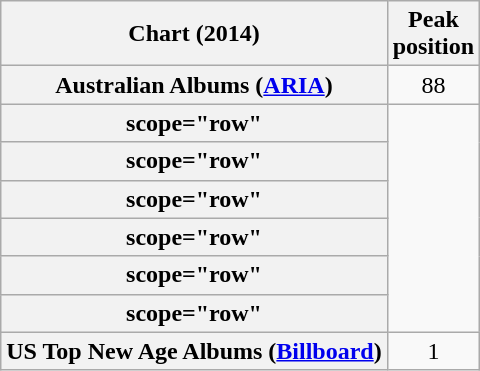<table class="wikitable sortable plainrowheaders" style="text-align:center">
<tr>
<th scope="col">Chart (2014)</th>
<th scope="col">Peak<br>position</th>
</tr>
<tr>
<th scope="row">Australian Albums (<a href='#'>ARIA</a>)</th>
<td>88</td>
</tr>
<tr>
<th>scope="row" </th>
</tr>
<tr>
<th>scope="row" </th>
</tr>
<tr>
<th>scope="row" </th>
</tr>
<tr>
<th>scope="row" </th>
</tr>
<tr>
<th>scope="row" </th>
</tr>
<tr>
<th>scope="row" </th>
</tr>
<tr>
<th scope="row">US Top New Age Albums (<a href='#'>Billboard</a>)</th>
<td>1</td>
</tr>
</table>
